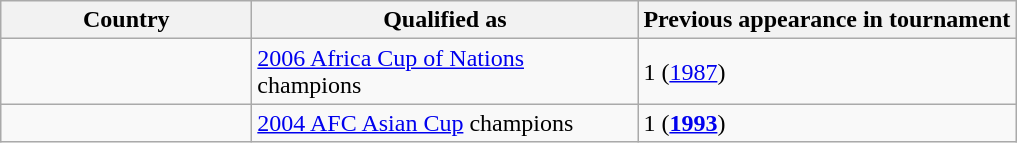<table class="wikitable sortable" style="text-align:left;">
<tr>
<th style="width:160px;">Country</th>
<th style="width:250px;">Qualified as</th>
<th>Previous appearance in tournament</th>
</tr>
<tr>
<td></td>
<td><a href='#'>2006 Africa Cup of Nations</a> champions</td>
<td>1 (<a href='#'>1987</a>)</td>
</tr>
<tr>
<td></td>
<td><a href='#'>2004 AFC Asian Cup</a> champions</td>
<td>1 (<strong><a href='#'>1993</a></strong>)</td>
</tr>
</table>
